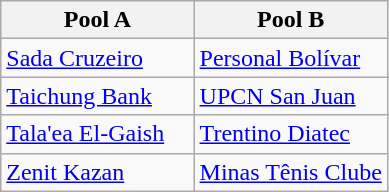<table class="wikitable">
<tr>
<th width=50%>Pool A</th>
<th width=50%>Pool B</th>
</tr>
<tr>
<td> <a href='#'>Sada Cruzeiro</a></td>
<td> <a href='#'>Personal Bolívar</a></td>
</tr>
<tr>
<td> <a href='#'>Taichung Bank</a></td>
<td> <a href='#'>UPCN San Juan</a></td>
</tr>
<tr>
<td> <a href='#'>Tala'ea El-Gaish</a></td>
<td> <a href='#'>Trentino Diatec</a></td>
</tr>
<tr>
<td> <a href='#'>Zenit Kazan</a></td>
<td> <a href='#'>Minas Tênis Clube</a></td>
</tr>
</table>
